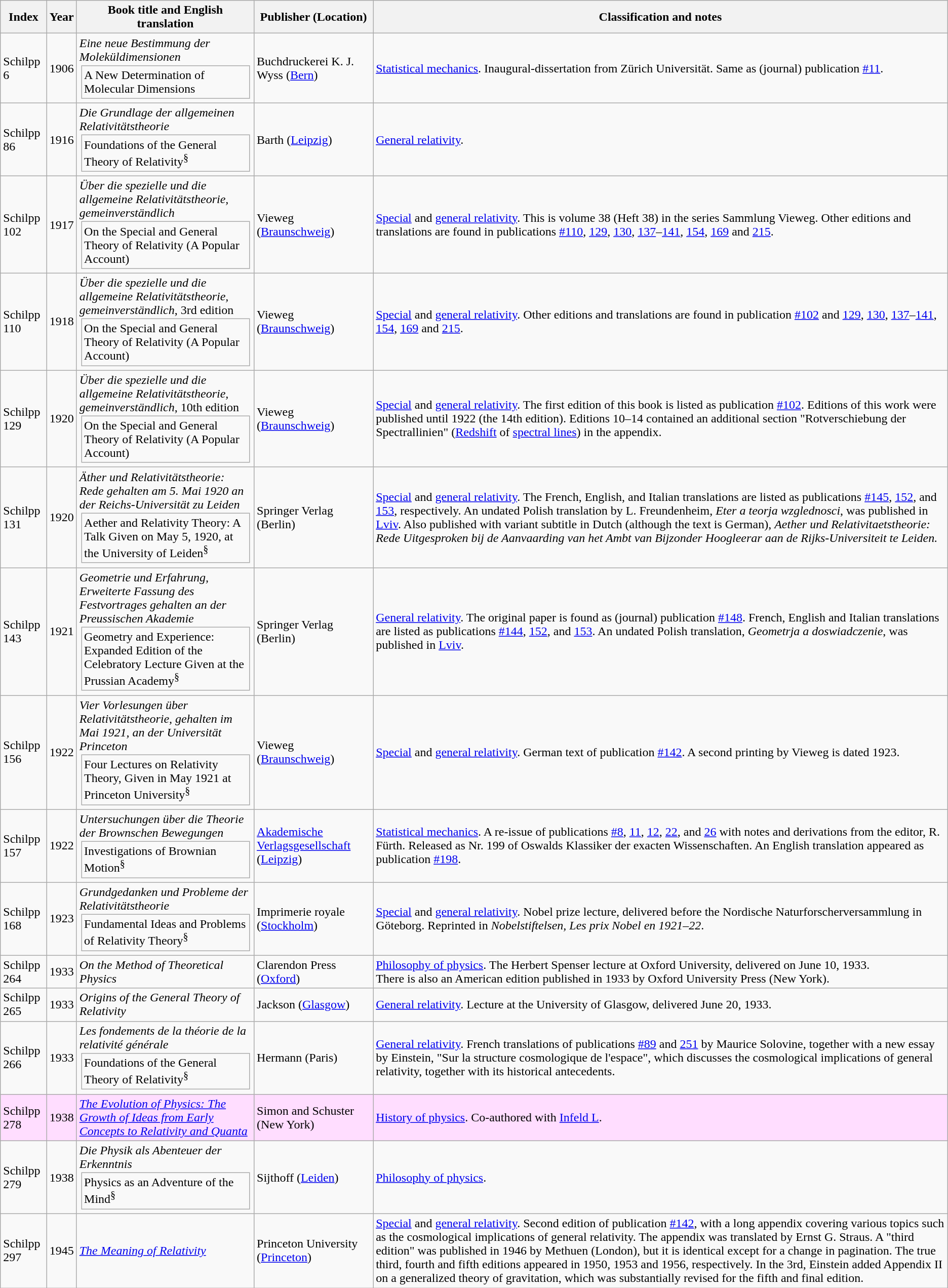<table class="wikitable sortable" id="Einstein_books">
<tr>
<th scope=col>Index</th>
<th scope=col>Year</th>
<th scope=col>Book title and English translation</th>
<th scope=col>Publisher (Location)</th>
<th scope=col>Classification and notes</th>
</tr>
<tr>
<td><span></span>Schilpp 6</td>
<td>1906</td>
<td><em>Eine neue Bestimmung der Moleküldimensionen</em><br><table>
<tr>
<td>A New Determination of Molecular Dimensions</td>
</tr>
</table>
</td>
<td>Buchdruckerei K. J. Wyss (<a href='#'>Bern</a>)</td>
<td><a href='#'>Statistical mechanics</a>.  Inaugural-dissertation from Zürich Universität.  Same as (journal) publication <a href='#'>#11</a>.</td>
</tr>
<tr>
<td><span></span>Schilpp 86</td>
<td>1916</td>
<td><em>Die Grundlage der allgemeinen Relativitätstheorie</em><br><table>
<tr>
<td>Foundations of the General Theory of Relativity<sup>§</sup></td>
</tr>
</table>
</td>
<td>Barth (<a href='#'>Leipzig</a>)</td>
<td><a href='#'>General relativity</a>.</td>
</tr>
<tr>
<td><span></span>Schilpp 102</td>
<td>1917</td>
<td><em>Über die spezielle und die allgemeine Relativitätstheorie, gemeinverständlich</em><br><table>
<tr>
<td>On the Special and General Theory of Relativity (A Popular Account)</td>
</tr>
</table>
</td>
<td>Vieweg (<a href='#'>Braunschweig</a>)</td>
<td><a href='#'>Special</a> and <a href='#'>general relativity</a>.  This is volume 38 (Heft 38) in the series Sammlung Vieweg.  Other editions and translations are found in publications <a href='#'>#110</a>, <a href='#'>129</a>, <a href='#'>130</a>, <a href='#'>137</a>–<a href='#'>141</a>, <a href='#'>154</a>, <a href='#'>169</a> and <a href='#'>215</a>.</td>
</tr>
<tr>
<td><span></span>Schilpp 110</td>
<td>1918</td>
<td><em>Über die spezielle und die allgemeine Relativitätstheorie, gemeinverständlich</em>, 3rd edition<br><table>
<tr>
<td>On the Special and General Theory of Relativity (A Popular Account)</td>
</tr>
</table>
</td>
<td>Vieweg (<a href='#'>Braunschweig</a>)</td>
<td><a href='#'>Special</a> and <a href='#'>general relativity</a>.  Other editions and translations are found in publication <a href='#'>#102</a> and <a href='#'>129</a>, <a href='#'>130</a>, <a href='#'>137</a>–<a href='#'>141</a>, <a href='#'>154</a>, <a href='#'>169</a> and <a href='#'>215</a>.</td>
</tr>
<tr>
<td><span></span>Schilpp 129</td>
<td>1920</td>
<td><em>Über die spezielle und die allgemeine Relativitätstheorie, gemeinverständlich</em>, 10th edition<br><table>
<tr>
<td>On the Special and General Theory of Relativity (A Popular Account)</td>
</tr>
</table>
</td>
<td>Vieweg (<a href='#'>Braunschweig</a>)</td>
<td><a href='#'>Special</a> and <a href='#'>general relativity</a>.  The first edition of this book is listed as publication <a href='#'>#102</a>.  Editions of this work were published until 1922 (the 14th edition).  Editions 10–14 contained an additional section "Rotverschiebung der Spectrallinien" (<a href='#'>Redshift</a> of <a href='#'>spectral lines</a>) in the appendix.</td>
</tr>
<tr>
<td><span></span>Schilpp 131</td>
<td>1920</td>
<td><em>Äther und Relativitätstheorie: Rede gehalten am 5. Mai 1920 an der Reichs-Universität zu Leiden</em><br><table>
<tr>
<td>Aether and Relativity Theory: A Talk Given on May 5, 1920, at the University of Leiden<sup>§</sup></td>
</tr>
</table>
</td>
<td>Springer Verlag (Berlin)</td>
<td><a href='#'>Special</a> and <a href='#'>general relativity</a>.  The French, English, and Italian translations are listed as publications <a href='#'>#145</a>, <a href='#'>152</a>, and <a href='#'>153</a>, respectively.  An undated Polish translation by L. Freundenheim, <em>Eter a teorja wzglednosci</em>, was published in <a href='#'>Lviv</a>. Also published with variant subtitle in Dutch (although the text is German), <em>Aether und Relativitaetstheorie: Rede Uitgesproken bij de Aanvaarding van het Ambt van Bijzonder Hoogleerar aan de Rijks-Universiteit te Leiden.</em></td>
</tr>
<tr>
<td><span></span>Schilpp 143</td>
<td>1921</td>
<td><em>Geometrie und Erfahrung, Erweiterte Fassung des Festvortrages gehalten an der Preussischen Akademie</em><br><table>
<tr>
<td>Geometry and Experience: Expanded Edition of the Celebratory Lecture Given at the Prussian Academy<sup>§</sup></td>
</tr>
</table>
</td>
<td>Springer Verlag (Berlin)</td>
<td><a href='#'>General relativity</a>.  The original paper is found as (journal) publication <a href='#'>#148</a>.  French, English and Italian translations are listed as publications <a href='#'>#144</a>, <a href='#'>152</a>, and <a href='#'>153</a>.  An undated Polish translation, <em>Geometrja a doswiadczenie</em>, was published in <a href='#'>Lviv</a>.</td>
</tr>
<tr>
<td><span></span>Schilpp 156</td>
<td>1922</td>
<td><em>Vier Vorlesungen über Relativitätstheorie, gehalten im Mai 1921, an der Universität Princeton</em><br><table>
<tr>
<td>Four Lectures on Relativity Theory, Given in May 1921 at Princeton University<sup>§</sup></td>
</tr>
</table>
</td>
<td>Vieweg (<a href='#'>Braunschweig</a>)</td>
<td><a href='#'>Special</a> and <a href='#'>general relativity</a>.  German text of publication <a href='#'>#142</a>.  A second printing by Vieweg is dated 1923.</td>
</tr>
<tr>
<td><span></span>Schilpp 157</td>
<td>1922</td>
<td><em>Untersuchungen über die Theorie der Brownschen Bewegungen</em><br><table>
<tr>
<td>Investigations of Brownian Motion<sup>§</sup></td>
</tr>
</table>
</td>
<td><a href='#'>Akademische Verlagsgesellschaft</a> (<a href='#'>Leipzig</a>)</td>
<td><a href='#'>Statistical mechanics</a>.  A re-issue of publications <a href='#'>#8</a>, <a href='#'>11</a>, <a href='#'>12</a>, <a href='#'>22</a>, and <a href='#'>26</a> with notes and derivations from the editor, R. Fürth.  Released as Nr. 199 of Oswalds Klassiker der exacten Wissenschaften.  An English translation appeared as publication <a href='#'>#198</a>.</td>
</tr>
<tr>
<td><span></span>Schilpp 168</td>
<td>1923</td>
<td><em>Grundgedanken und Probleme der Relativitätstheorie</em><br><table>
<tr>
<td>Fundamental Ideas and Problems of Relativity Theory<sup>§</sup></td>
</tr>
</table>
</td>
<td>Imprimerie royale (<a href='#'>Stockholm</a>)</td>
<td><a href='#'>Special</a> and <a href='#'>general relativity</a>.  Nobel prize lecture, delivered before the Nordische Naturforscherversammlung in Göteborg.  Reprinted in <em>Nobelstiftelsen, Les prix Nobel en 1921–22</em>.</td>
</tr>
<tr>
<td><span></span>Schilpp 264</td>
<td>1933</td>
<td><em>On the Method of Theoretical Physics</em></td>
<td>Clarendon Press (<a href='#'>Oxford</a>)</td>
<td><a href='#'>Philosophy of physics</a>.  The Herbert Spenser lecture at Oxford University, delivered on June 10, 1933.<br>There is also an American edition published in 1933 by Oxford University Press (New York).</td>
</tr>
<tr>
<td><span></span>Schilpp 265</td>
<td>1933</td>
<td><em>Origins of the General Theory of Relativity</em></td>
<td>Jackson (<a href='#'>Glasgow</a>)</td>
<td><a href='#'>General relativity</a>.  Lecture at the University of Glasgow, delivered June 20, 1933.</td>
</tr>
<tr>
<td><span></span>Schilpp 266</td>
<td>1933</td>
<td><em>Les fondements de la théorie de la relativité générale</em><br><table>
<tr>
<td>Foundations of the General Theory of Relativity<sup>§</sup></td>
</tr>
</table>
</td>
<td>Hermann (Paris)</td>
<td><a href='#'>General relativity</a>.  French translations of publications <a href='#'>#89</a> and <a href='#'>251</a> by Maurice Solovine, together with a new essay by Einstein, "Sur la structure cosmologique de l'espace", which discusses the cosmological implications of general relativity, together with its historical antecedents.</td>
</tr>
<tr style="background:#ffddff;">
<td><span></span>Schilpp 278</td>
<td>1938</td>
<td><em><a href='#'>The Evolution of Physics: The Growth of Ideas from Early Concepts to Relativity and Quanta</a></em></td>
<td>Simon and Schuster (New York)</td>
<td><a href='#'>History of physics</a>.  Co-authored with <a href='#'>Infeld L</a>.</td>
</tr>
<tr>
<td><span></span>Schilpp 279</td>
<td>1938</td>
<td><em>Die Physik als Abenteuer der Erkenntnis</em><br><table>
<tr>
<td>Physics as an Adventure of the Mind<sup>§</sup></td>
</tr>
</table>
</td>
<td>Sijthoff (<a href='#'>Leiden</a>)</td>
<td><a href='#'>Philosophy of physics</a>.</td>
</tr>
<tr>
<td><span></span>Schilpp 297</td>
<td>1945</td>
<td><em><a href='#'>The Meaning of Relativity</a></em></td>
<td>Princeton University (<a href='#'>Princeton</a>)</td>
<td><a href='#'>Special</a> and <a href='#'>general relativity</a>.  Second edition of publication <a href='#'>#142</a>, with a long appendix covering various topics such as the cosmological implications of general relativity.  The appendix was translated by Ernst G. Straus.  A "third edition" was published in 1946 by Methuen (London), but it is identical except for a change in pagination.  The true third, fourth and fifth editions appeared in 1950, 1953 and 1956, respectively.  In the 3rd, Einstein added Appendix II on a generalized theory of gravitation, which was substantially revised for the fifth and final edition.</td>
</tr>
</table>
